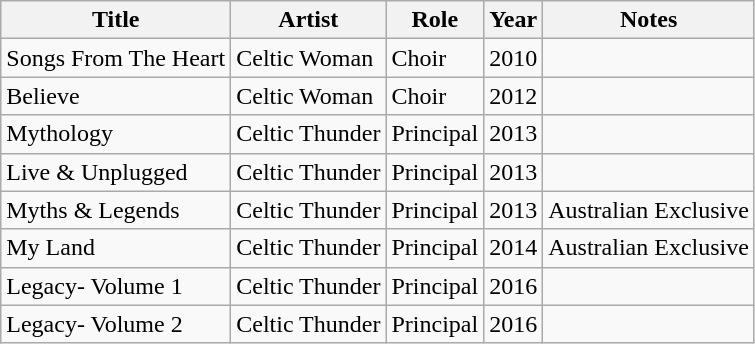<table class="wikitable">
<tr>
<th>Title</th>
<th>Artist</th>
<th>Role</th>
<th>Year</th>
<th>Notes</th>
</tr>
<tr>
<td>Songs From The Heart</td>
<td>Celtic Woman</td>
<td>Choir</td>
<td>2010</td>
<td></td>
</tr>
<tr>
<td>Believe</td>
<td>Celtic Woman</td>
<td>Choir</td>
<td>2012</td>
<td></td>
</tr>
<tr>
<td>Mythology</td>
<td>Celtic Thunder</td>
<td>Principal</td>
<td>2013</td>
<td></td>
</tr>
<tr>
<td>Live & Unplugged</td>
<td>Celtic Thunder</td>
<td>Principal</td>
<td>2013</td>
<td></td>
</tr>
<tr>
<td>Myths & Legends</td>
<td>Celtic Thunder</td>
<td>Principal</td>
<td>2013</td>
<td>Australian Exclusive</td>
</tr>
<tr>
<td>My Land</td>
<td>Celtic Thunder</td>
<td>Principal</td>
<td>2014</td>
<td>Australian Exclusive</td>
</tr>
<tr>
<td>Legacy- Volume 1</td>
<td>Celtic Thunder</td>
<td>Principal</td>
<td>2016</td>
<td></td>
</tr>
<tr>
<td>Legacy- Volume 2</td>
<td>Celtic Thunder</td>
<td>Principal</td>
<td>2016</td>
<td></td>
</tr>
</table>
